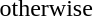<table>
<tr>
<td></td>
<td>        </td>
<td></td>
</tr>
<tr>
<td> </td>
<td></td>
<td>otherwise</td>
</tr>
</table>
